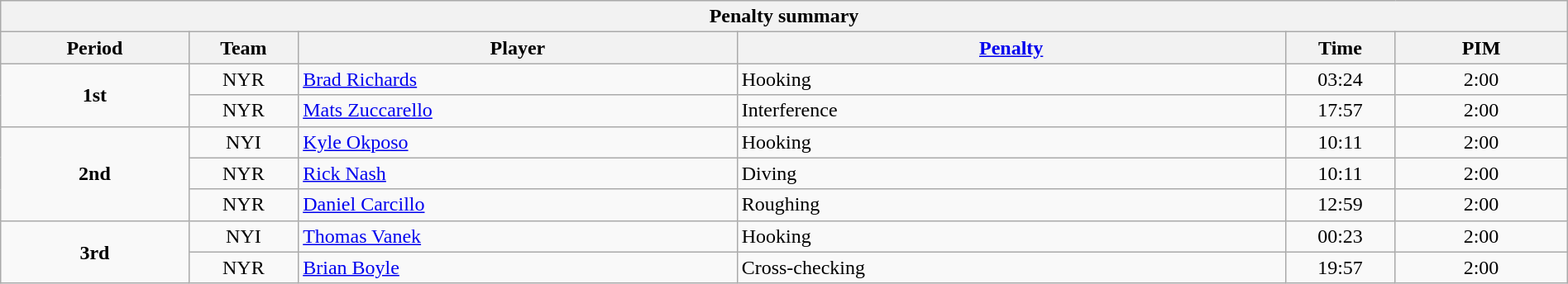<table style="width:100%;" class="wikitable">
<tr>
<th colspan=6>Penalty summary</th>
</tr>
<tr>
<th style="width:12%;">Period</th>
<th style="width:7%;">Team</th>
<th style="width:28%;">Player</th>
<th style="width:35%;"><a href='#'>Penalty</a></th>
<th style="width:7%;">Time</th>
<th style="width:11%;">PIM</th>
</tr>
<tr>
<td style="text-align:center;"  rowspan="2"><strong>1st</strong></td>
<td align=center>NYR</td>
<td><a href='#'>Brad Richards</a></td>
<td>Hooking</td>
<td align=center>03:24</td>
<td align=center>2:00</td>
</tr>
<tr>
<td align=center>NYR</td>
<td><a href='#'>Mats Zuccarello</a></td>
<td>Interference</td>
<td align=center>17:57</td>
<td align=center>2:00</td>
</tr>
<tr>
<td style="text-align:center;" rowspan="3"><strong>2nd</strong></td>
<td align=center>NYI</td>
<td><a href='#'>Kyle Okposo</a></td>
<td>Hooking</td>
<td align=center>10:11</td>
<td align=center>2:00</td>
</tr>
<tr>
<td align=center>NYR</td>
<td><a href='#'>Rick Nash</a></td>
<td>Diving</td>
<td align=center>10:11</td>
<td align=center>2:00</td>
</tr>
<tr>
<td align=center>NYR</td>
<td><a href='#'>Daniel Carcillo</a></td>
<td>Roughing</td>
<td align=center>12:59</td>
<td align=center>2:00</td>
</tr>
<tr>
<td style="text-align:center;"  rowspan="2"><strong>3rd</strong></td>
<td align=center>NYI</td>
<td><a href='#'>Thomas Vanek</a></td>
<td>Hooking</td>
<td align=center>00:23</td>
<td align=center>2:00</td>
</tr>
<tr>
<td align=center>NYR</td>
<td><a href='#'>Brian Boyle</a></td>
<td>Cross-checking</td>
<td align=center>19:57</td>
<td align=center>2:00</td>
</tr>
</table>
